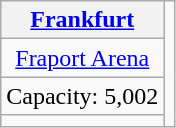<table class="wikitable" style="text-align:center">
<tr>
<th><a href='#'>Frankfurt</a></th>
<td rowspan=4></td>
</tr>
<tr>
<td><a href='#'>Fraport Arena</a></td>
</tr>
<tr>
<td>Capacity: 5,002</td>
</tr>
<tr>
<td></td>
</tr>
</table>
